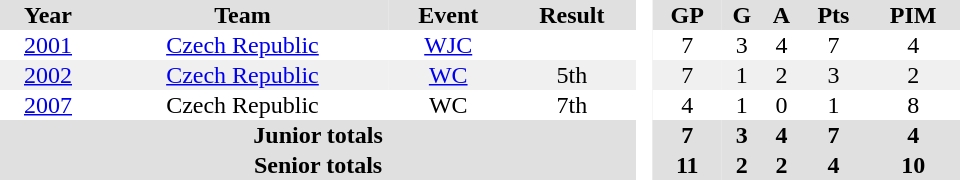<table border="0" cellpadding="1" cellspacing="0" style="text-align:center; width:40em">
<tr ALIGN="center" bgcolor="#e0e0e0">
<th>Year</th>
<th>Team</th>
<th>Event</th>
<th>Result</th>
<th rowspan="99" bgcolor="#ffffff"> </th>
<th>GP</th>
<th>G</th>
<th>A</th>
<th>Pts</th>
<th>PIM</th>
</tr>
<tr>
<td><a href='#'>2001</a></td>
<td><a href='#'>Czech Republic</a></td>
<td><a href='#'>WJC</a></td>
<td></td>
<td>7</td>
<td>3</td>
<td>4</td>
<td>7</td>
<td>4</td>
</tr>
<tr bgcolor="#f0f0f0">
<td><a href='#'>2002</a></td>
<td><a href='#'>Czech Republic</a></td>
<td><a href='#'>WC</a></td>
<td>5th</td>
<td>7</td>
<td>1</td>
<td>2</td>
<td>3</td>
<td>2</td>
</tr>
<tr>
<td><a href='#'>2007</a></td>
<td>Czech Republic</td>
<td>WC</td>
<td>7th</td>
<td>4</td>
<td>1</td>
<td>0</td>
<td>1</td>
<td>8</td>
</tr>
<tr bgcolor="#e0e0e0">
<th colspan=4>Junior totals</th>
<th>7</th>
<th>3</th>
<th>4</th>
<th>7</th>
<th>4</th>
</tr>
<tr bgcolor="#e0e0e0">
<th colspan=4>Senior totals</th>
<th>11</th>
<th>2</th>
<th>2</th>
<th>4</th>
<th>10</th>
</tr>
</table>
